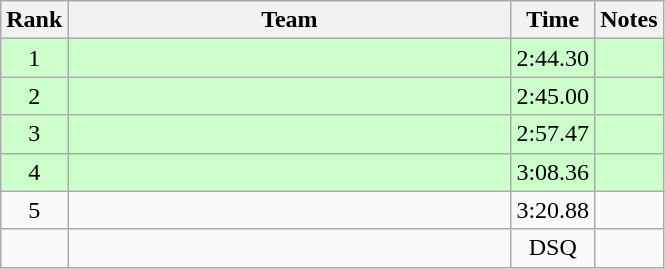<table class="wikitable" style="text-align:center">
<tr>
<th>Rank</th>
<th Style="width:18em">Team</th>
<th>Time</th>
<th>Notes</th>
</tr>
<tr style="background:#cfc">
<td>1</td>
<td style="text-align:left"></td>
<td>2:44.30</td>
<td></td>
</tr>
<tr style="background:#cfc">
<td>2</td>
<td style="text-align:left"></td>
<td>2:45.00</td>
<td></td>
</tr>
<tr style="background:#cfc">
<td>3</td>
<td style="text-align:left"></td>
<td>2:57.47</td>
<td></td>
</tr>
<tr style="background:#cfc">
<td>4</td>
<td style="text-align:left"></td>
<td>3:08.36</td>
<td></td>
</tr>
<tr>
<td>5</td>
<td style="text-align:left"></td>
<td>3:20.88</td>
<td></td>
</tr>
<tr>
<td></td>
<td style="text-align:left"></td>
<td>DSQ</td>
<td></td>
</tr>
</table>
